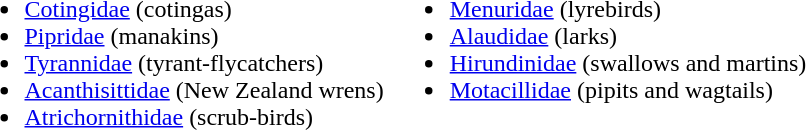<table>
<tr valign="top">
<td><br><ul><li><a href='#'>Cotingidae</a> (cotingas)</li><li><a href='#'>Pipridae</a> (manakins)</li><li><a href='#'>Tyrannidae</a> (tyrant-flycatchers)</li><li><a href='#'>Acanthisittidae</a> (New Zealand wrens)</li><li><a href='#'>Atrichornithidae</a> (scrub-birds)</li></ul></td>
<td><br><ul><li><a href='#'>Menuridae</a> (lyrebirds)</li><li><a href='#'>Alaudidae</a> (larks)</li><li><a href='#'>Hirundinidae</a> (swallows and martins)</li><li><a href='#'>Motacillidae</a> (pipits and wagtails)</li></ul></td>
</tr>
</table>
